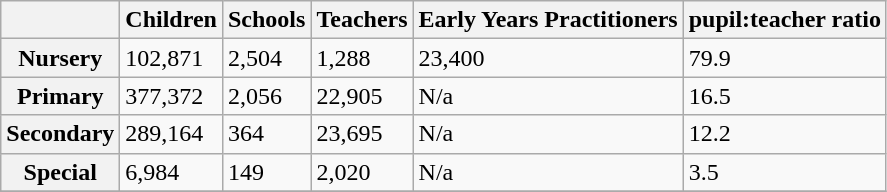<table class="wikitable">
<tr>
<th></th>
<th>Children</th>
<th>Schools</th>
<th>Teachers</th>
<th>Early Years Practitioners</th>
<th>pupil:teacher ratio</th>
</tr>
<tr>
<th>Nursery</th>
<td>102,871</td>
<td>2,504</td>
<td>1,288</td>
<td>23,400</td>
<td>79.9</td>
</tr>
<tr>
<th>Primary</th>
<td>377,372</td>
<td>2,056</td>
<td>22,905</td>
<td>N/a</td>
<td>16.5</td>
</tr>
<tr>
<th>Secondary</th>
<td>289,164</td>
<td>364</td>
<td>23,695</td>
<td>N/a</td>
<td>12.2</td>
</tr>
<tr>
<th>Special</th>
<td>6,984</td>
<td>149</td>
<td>2,020</td>
<td>N/a</td>
<td>3.5</td>
</tr>
<tr>
</tr>
</table>
